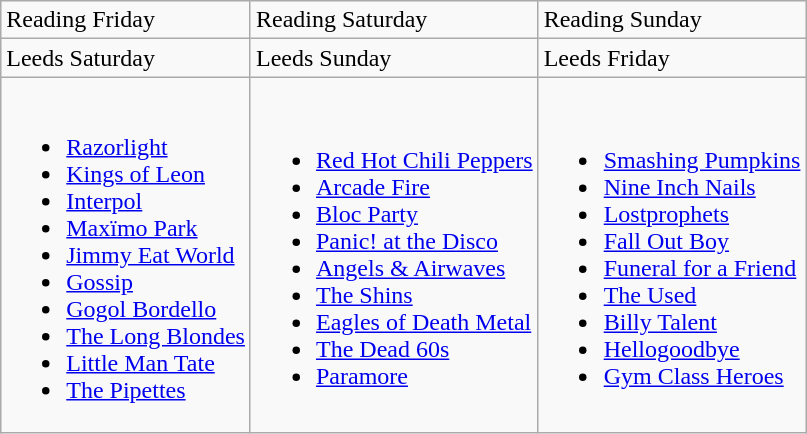<table class="wikitable">
<tr>
<td>Reading Friday</td>
<td>Reading Saturday</td>
<td>Reading Sunday</td>
</tr>
<tr>
<td>Leeds Saturday</td>
<td>Leeds Sunday</td>
<td>Leeds Friday</td>
</tr>
<tr>
<td><br><ul><li><a href='#'>Razorlight</a></li><li><a href='#'>Kings of Leon</a></li><li><a href='#'>Interpol</a></li><li><a href='#'>Maxïmo Park</a></li><li><a href='#'>Jimmy Eat World</a></li><li><a href='#'>Gossip</a></li><li><a href='#'>Gogol Bordello</a></li><li><a href='#'>The Long Blondes</a></li><li><a href='#'>Little Man Tate</a></li><li><a href='#'>The Pipettes</a></li></ul></td>
<td><br><ul><li><a href='#'>Red Hot Chili Peppers</a></li><li><a href='#'>Arcade Fire</a></li><li><a href='#'>Bloc Party</a></li><li><a href='#'>Panic! at the Disco</a></li><li><a href='#'>Angels & Airwaves</a></li><li><a href='#'>The Shins</a></li><li><a href='#'>Eagles of Death Metal</a></li><li><a href='#'>The Dead 60s</a></li><li><a href='#'>Paramore</a></li></ul></td>
<td><br><ul><li><a href='#'>Smashing Pumpkins</a></li><li><a href='#'>Nine Inch Nails</a></li><li><a href='#'>Lostprophets</a></li><li><a href='#'>Fall Out Boy</a></li><li><a href='#'>Funeral for a Friend</a></li><li><a href='#'>The Used</a></li><li><a href='#'>Billy Talent</a></li><li><a href='#'>Hellogoodbye</a></li><li><a href='#'>Gym Class Heroes</a></li></ul></td>
</tr>
</table>
